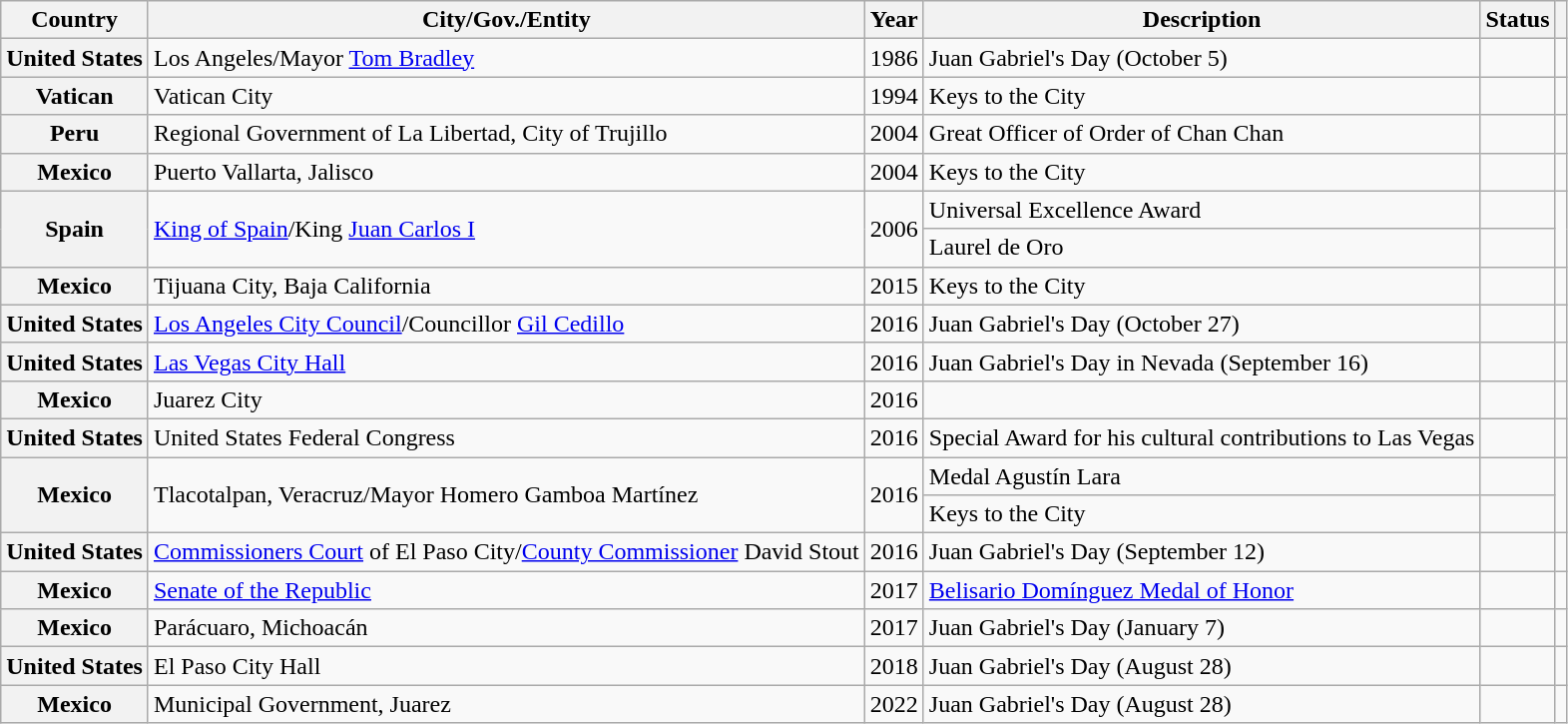<table class="wikitable sortable plainrowheaders">
<tr>
<th scope="col">Country</th>
<th scope="col">City/Gov./Entity</th>
<th scope="col">Year</th>
<th scope="col">Description</th>
<th scope="col">Status</th>
<th scope="col" class="unsortable"></th>
</tr>
<tr>
<th scope="row">United States</th>
<td>Los Angeles/Mayor <a href='#'>Tom Bradley</a></td>
<td>1986</td>
<td>Juan Gabriel's Day (October 5)</td>
<td></td>
<td style="text-align:center;"></td>
</tr>
<tr>
<th scope="row">Vatican</th>
<td>Vatican City</td>
<td>1994</td>
<td>Keys to the City</td>
<td></td>
<td align="center"></td>
</tr>
<tr>
<th scope="row">Peru</th>
<td>Regional Government of La Libertad, City of Trujillo</td>
<td>2004</td>
<td>Great Officer of Order of Chan Chan</td>
<td></td>
<td align="center"></td>
</tr>
<tr>
<th scope="row">Mexico</th>
<td>Puerto Vallarta, Jalisco</td>
<td>2004</td>
<td>Keys to the City</td>
<td></td>
<td align="center"></td>
</tr>
<tr>
<th scope="row" rowspan=2>Spain</th>
<td rowspan=2><a href='#'>King of Spain</a>/King <a href='#'>Juan Carlos I</a></td>
<td rowspan=2>2006</td>
<td>Universal Excellence Award</td>
<td></td>
<td align="center" rowspan=2></td>
</tr>
<tr>
<td>Laurel de Oro </td>
<td></td>
</tr>
<tr>
<th scope="row">Mexico</th>
<td>Tijuana City, Baja California</td>
<td>2015</td>
<td>Keys to the City</td>
<td></td>
<td align="center"></td>
</tr>
<tr>
<th scope="row">United States</th>
<td><a href='#'>Los Angeles City Council</a>/Councillor <a href='#'>Gil Cedillo</a></td>
<td>2016</td>
<td>Juan Gabriel's Day (October 27)</td>
<td></td>
<td align="center"></td>
</tr>
<tr>
<th scope="row">United States</th>
<td><a href='#'>Las Vegas City Hall</a></td>
<td>2016</td>
<td>Juan Gabriel's Day in Nevada (September 16)</td>
<td></td>
<td align="center"></td>
</tr>
<tr>
<th scope="row">Mexico</th>
<td>Juarez City</td>
<td>2016</td>
<td> </td>
<td></td>
<td align="center"></td>
</tr>
<tr>
<th scope="row">United States</th>
<td>United States Federal Congress</td>
<td>2016</td>
<td>Special Award for his cultural contributions to Las Vegas</td>
<td></td>
<td align="center"></td>
</tr>
<tr>
<th scope="row" rowspan=2>Mexico</th>
<td rowspan=2>Tlacotalpan, Veracruz/Mayor Homero Gamboa Martínez</td>
<td rowspan=2>2016</td>
<td>Medal Agustín Lara</td>
<td></td>
<td align="center" rowspan=2></td>
</tr>
<tr>
<td>Keys to the City</td>
<td></td>
</tr>
<tr>
<th scope="row">United States</th>
<td><a href='#'>Commissioners Court</a> of El Paso City/<a href='#'>County Commissioner</a> David Stout</td>
<td>2016</td>
<td>Juan Gabriel's Day (September 12)</td>
<td></td>
<td align="center"></td>
</tr>
<tr>
<th scope="row">Mexico</th>
<td><a href='#'>Senate of the Republic</a></td>
<td>2017</td>
<td><a href='#'>Belisario Domínguez Medal of Honor</a></td>
<td></td>
<td align="center"></td>
</tr>
<tr>
<th scope="row">Mexico</th>
<td>Parácuaro, Michoacán</td>
<td>2017</td>
<td>Juan Gabriel's Day (January 7)</td>
<td></td>
<td align="center"></td>
</tr>
<tr>
<th scope="row">United States</th>
<td>El Paso City Hall</td>
<td>2018</td>
<td>Juan Gabriel's Day (August 28)</td>
<td></td>
<td align="center"></td>
</tr>
<tr>
<th scope="row">Mexico</th>
<td>Municipal Government, Juarez</td>
<td>2022</td>
<td>Juan Gabriel's Day (August 28)</td>
<td></td>
<td align="center"></td>
</tr>
</table>
